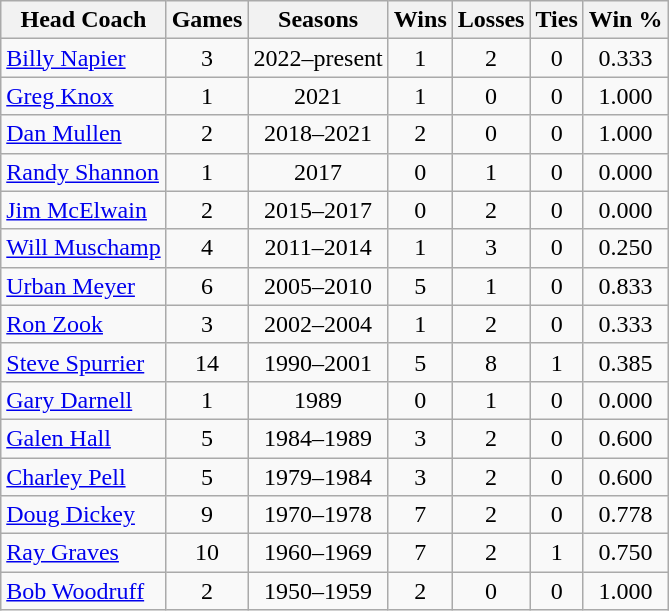<table class="sortable wikitable" style="text-align:center">
<tr>
<th>Head Coach</th>
<th>Games</th>
<th>Seasons</th>
<th>Wins</th>
<th>Losses</th>
<th>Ties</th>
<th>Win %</th>
</tr>
<tr>
<td align="left"><a href='#'>Billy Napier</a></td>
<td>3</td>
<td>2022–present</td>
<td>1</td>
<td>2</td>
<td>0</td>
<td>0.333</td>
</tr>
<tr>
<td align="left"><a href='#'>Greg Knox</a></td>
<td>1</td>
<td>2021</td>
<td>1</td>
<td>0</td>
<td>0</td>
<td>1.000</td>
</tr>
<tr>
<td align="left"><a href='#'>Dan Mullen</a></td>
<td>2</td>
<td>2018–2021</td>
<td>2</td>
<td>0</td>
<td>0</td>
<td>1.000</td>
</tr>
<tr>
<td align="left"><a href='#'>Randy Shannon</a></td>
<td>1</td>
<td>2017</td>
<td>0</td>
<td>1</td>
<td>0</td>
<td>0.000</td>
</tr>
<tr>
<td align="left"><a href='#'>Jim McElwain</a></td>
<td>2</td>
<td>2015–2017</td>
<td>0</td>
<td>2</td>
<td>0</td>
<td>0.000</td>
</tr>
<tr>
<td align="left"><a href='#'>Will Muschamp</a></td>
<td>4</td>
<td>2011–2014</td>
<td>1</td>
<td>3</td>
<td>0</td>
<td>0.250</td>
</tr>
<tr>
<td align="left"><a href='#'>Urban Meyer</a></td>
<td>6</td>
<td>2005–2010</td>
<td>5</td>
<td>1</td>
<td>0</td>
<td>0.833</td>
</tr>
<tr>
<td align="left"><a href='#'>Ron Zook</a></td>
<td>3</td>
<td>2002–2004</td>
<td>1</td>
<td>2</td>
<td>0</td>
<td>0.333</td>
</tr>
<tr>
<td align="left"><a href='#'>Steve Spurrier</a></td>
<td>14</td>
<td>1990–2001</td>
<td>5</td>
<td>8</td>
<td>1</td>
<td>0.385</td>
</tr>
<tr>
<td align="left"><a href='#'>Gary Darnell</a></td>
<td>1</td>
<td>1989</td>
<td>0</td>
<td>1</td>
<td>0</td>
<td>0.000</td>
</tr>
<tr>
<td align="left"><a href='#'>Galen Hall</a></td>
<td>5</td>
<td>1984–1989</td>
<td>3</td>
<td>2</td>
<td>0</td>
<td>0.600</td>
</tr>
<tr>
<td align="left"><a href='#'>Charley Pell</a></td>
<td>5</td>
<td>1979–1984</td>
<td>3</td>
<td>2</td>
<td>0</td>
<td>0.600</td>
</tr>
<tr>
<td align="left"><a href='#'>Doug Dickey</a></td>
<td>9</td>
<td>1970–1978</td>
<td>7</td>
<td>2</td>
<td>0</td>
<td>0.778</td>
</tr>
<tr>
<td align="left"><a href='#'>Ray Graves</a></td>
<td>10</td>
<td>1960–1969</td>
<td>7</td>
<td>2</td>
<td>1</td>
<td>0.750</td>
</tr>
<tr>
<td align="left"><a href='#'>Bob Woodruff</a></td>
<td>2</td>
<td>1950–1959</td>
<td>2</td>
<td>0</td>
<td>0</td>
<td>1.000</td>
</tr>
</table>
